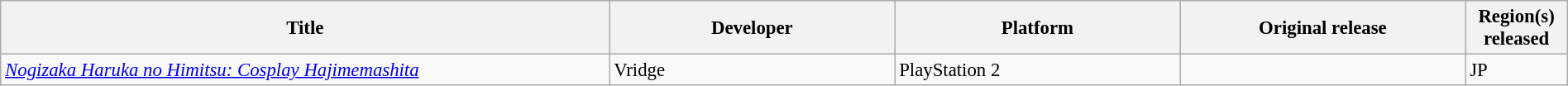<table class="wikitable sortable" style="width:100%; font-size:95%;">
<tr>
<th width="32%">Title</th>
<th width="15%">Developer</th>
<th width="15%">Platform</th>
<th width="15%">Original release</th>
<th width="5%">Region(s) released</th>
</tr>
<tr>
<td><em><a href='#'>Nogizaka Haruka no Himitsu: Cosplay Hajimemashita</a></em></td>
<td>Vridge</td>
<td>PlayStation 2</td>
<td></td>
<td>JP</td>
</tr>
</table>
